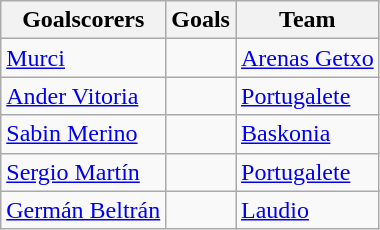<table class="wikitable">
<tr>
<th>Goalscorers</th>
<th>Goals</th>
<th>Team</th>
</tr>
<tr>
<td> <a href='#'>Murci</a></td>
<td></td>
<td><a href='#'>Arenas Getxo</a></td>
</tr>
<tr>
<td> <a href='#'>Ander Vitoria</a></td>
<td></td>
<td><a href='#'>Portugalete</a></td>
</tr>
<tr>
<td> <a href='#'>Sabin Merino</a></td>
<td></td>
<td><a href='#'>Baskonia</a></td>
</tr>
<tr>
<td> <a href='#'>Sergio Martín</a></td>
<td></td>
<td><a href='#'>Portugalete</a></td>
</tr>
<tr>
<td> <a href='#'>Germán Beltrán</a></td>
<td></td>
<td><a href='#'>Laudio</a></td>
</tr>
</table>
